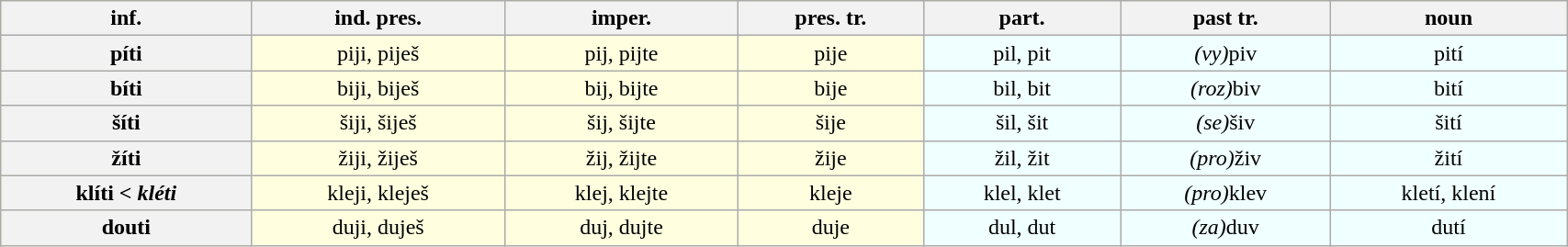<table class="wikitable" border="1" width=90% style="text-align:center; background:lightyellow">
<tr>
<th>inf.</th>
<th>ind. pres.</th>
<th>imper.</th>
<th>pres. tr.</th>
<th>part.</th>
<th>past tr.</th>
<th>noun</th>
</tr>
<tr>
<th>píti</th>
<td>piji, piješ</td>
<td>pij, pijte</td>
<td>pije</td>
<td style="background:azure">pil, pit</td>
<td style="background:azure"><em>(vy)</em>piv</td>
<td style="background:azure">pití</td>
</tr>
<tr>
<th>bíti</th>
<td>biji, biješ</td>
<td>bij, bijte</td>
<td>bije</td>
<td style="background:azure">bil, bit</td>
<td style="background:azure"><em>(roz)</em>biv</td>
<td style="background:azure">bití</td>
</tr>
<tr>
<th>šíti</th>
<td>šiji, šiješ</td>
<td>šij, šijte</td>
<td>šije</td>
<td style="background:azure">šil, šit</td>
<td style="background:azure"><em>(se)</em>šiv</td>
<td style="background:azure">šití</td>
</tr>
<tr>
<th>žíti</th>
<td>žiji, žiješ</td>
<td>žij, žijte</td>
<td>žije</td>
<td style="background:azure">žil, žit</td>
<td style="background:azure"><em>(pro)</em>živ</td>
<td style="background:azure">žití</td>
</tr>
<tr>
<th>klíti < <em>kléti</em></th>
<td>kleji, kleješ</td>
<td>klej, klejte</td>
<td>kleje</td>
<td style="background:azure">klel, klet</td>
<td style="background:azure"><em>(pro)</em>klev</td>
<td style="background:azure">kletí, klení</td>
</tr>
<tr>
<th>douti</th>
<td>duji, duješ</td>
<td>duj, dujte</td>
<td>duje</td>
<td style="background:azure">dul, dut</td>
<td style="background:azure"><em>(za)</em>duv</td>
<td style="background:azure">dutí</td>
</tr>
</table>
